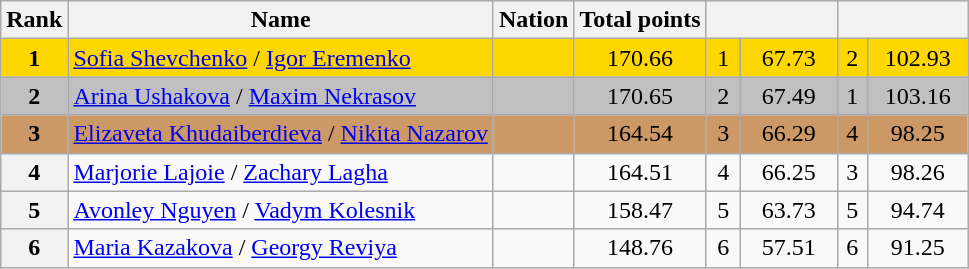<table class="wikitable sortable">
<tr>
<th>Rank</th>
<th>Name</th>
<th>Nation</th>
<th>Total points</th>
<th colspan="2" width="80px"></th>
<th colspan="2" width="80px"></th>
</tr>
<tr bgcolor="gold">
<td align="center"><strong>1</strong></td>
<td><a href='#'>Sofia Shevchenko</a> / <a href='#'>Igor Eremenko</a></td>
<td></td>
<td align="center">170.66</td>
<td align="center">1</td>
<td align="center">67.73</td>
<td align="center">2</td>
<td align="center">102.93</td>
</tr>
<tr bgcolor="silver">
<td align="center"><strong>2</strong></td>
<td><a href='#'>Arina Ushakova</a> / <a href='#'>Maxim Nekrasov</a></td>
<td></td>
<td align="center">170.65</td>
<td align="center">2</td>
<td align="center">67.49</td>
<td align="center">1</td>
<td align="center">103.16</td>
</tr>
<tr bgcolor="cc9966">
<td align="center"><strong>3</strong></td>
<td><a href='#'>Elizaveta Khudaiberdieva</a> / <a href='#'>Nikita Nazarov</a></td>
<td></td>
<td align="center">164.54</td>
<td align="center">3</td>
<td align="center">66.29</td>
<td align="center">4</td>
<td align="center">98.25</td>
</tr>
<tr>
<th>4</th>
<td><a href='#'>Marjorie Lajoie</a> / <a href='#'>Zachary Lagha</a></td>
<td></td>
<td align="center">164.51</td>
<td align="center">4</td>
<td align="center">66.25</td>
<td align="center">3</td>
<td align="center">98.26</td>
</tr>
<tr>
<th>5</th>
<td><a href='#'>Avonley Nguyen</a> / <a href='#'>Vadym Kolesnik</a></td>
<td></td>
<td align="center">158.47</td>
<td align="center">5</td>
<td align="center">63.73</td>
<td align="center">5</td>
<td align="center">94.74</td>
</tr>
<tr>
<th>6</th>
<td><a href='#'>Maria Kazakova</a> / <a href='#'>Georgy Reviya</a></td>
<td></td>
<td align="center">148.76</td>
<td align="center">6</td>
<td align="center">57.51</td>
<td align="center">6</td>
<td align="center">91.25</td>
</tr>
</table>
